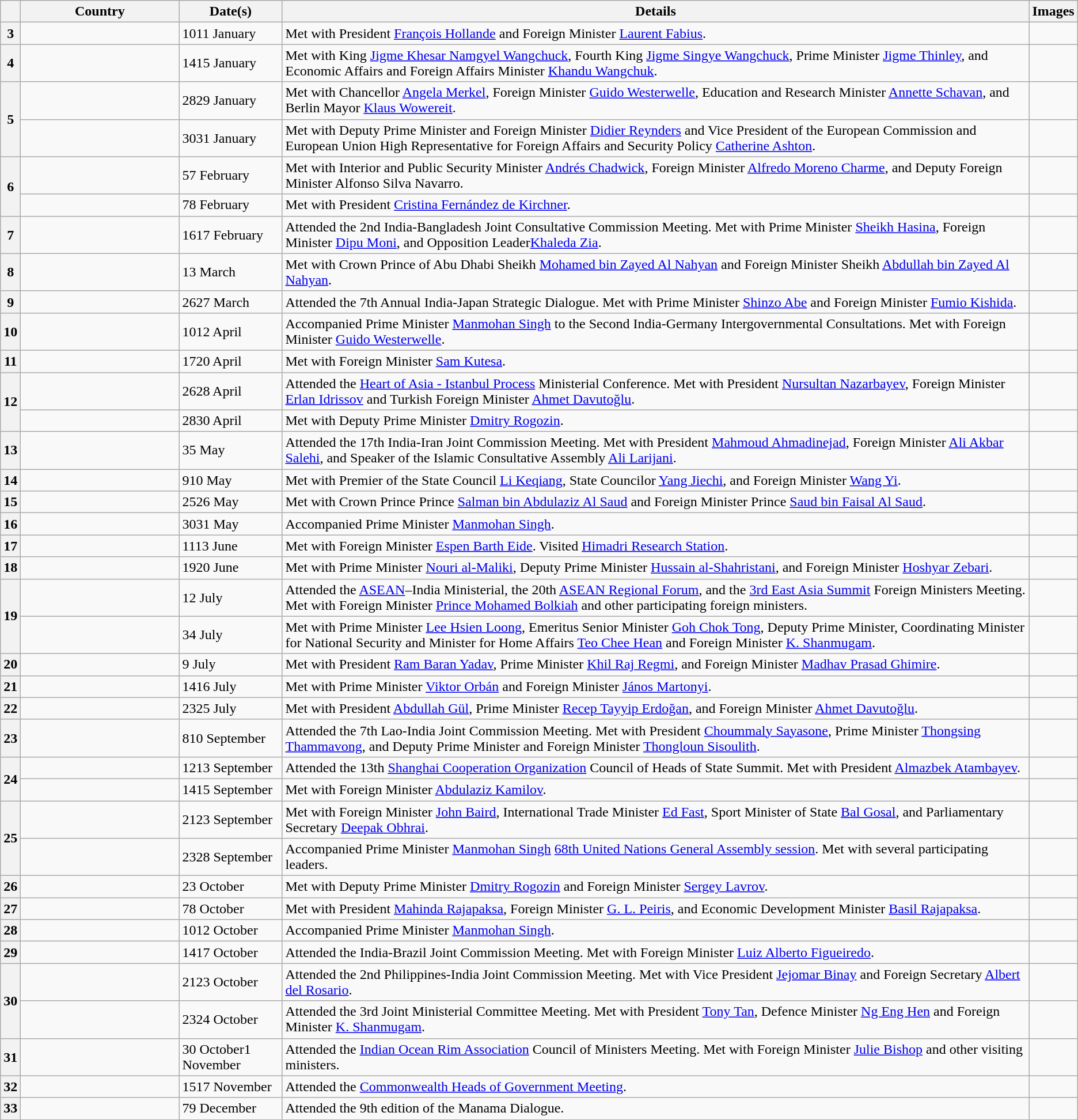<table class="wikitable outercollapse sortable">
<tr>
<th></th>
<th style="width:11em">Country</th>
<th style="width:7em">Date(s)</th>
<th class="unsortable">Details</th>
<th>Images</th>
</tr>
<tr>
<th>3</th>
<td></td>
<td>1011 January</td>
<td>Met with President <a href='#'>François Hollande</a> and Foreign Minister <a href='#'>Laurent Fabius</a>.</td>
<td></td>
</tr>
<tr>
<th>4</th>
<td></td>
<td>1415 January</td>
<td>Met with King <a href='#'>Jigme Khesar Namgyel Wangchuck</a>, Fourth King <a href='#'>Jigme Singye Wangchuck</a>, Prime Minister <a href='#'>Jigme Thinley</a>, and Economic Affairs and Foreign Affairs Minister <a href='#'>Khandu Wangchuk</a>.</td>
<td></td>
</tr>
<tr>
<th rowspan="2">5</th>
<td></td>
<td>2829 January</td>
<td>Met with Chancellor <a href='#'>Angela Merkel</a>, Foreign Minister <a href='#'>Guido Westerwelle</a>, Education and Research Minister <a href='#'>Annette Schavan</a>, and Berlin Mayor <a href='#'>Klaus Wowereit</a>.</td>
<td></td>
</tr>
<tr>
<td></td>
<td>3031 January</td>
<td>Met with Deputy Prime Minister and Foreign Minister <a href='#'>Didier Reynders</a> and Vice President of the European Commission and European Union High Representative for Foreign Affairs and Security Policy <a href='#'>Catherine Ashton</a>.</td>
<td></td>
</tr>
<tr>
<th rowspan="2">6</th>
<td></td>
<td>57 February</td>
<td>Met with Interior and Public Security Minister <a href='#'>Andrés Chadwick</a>, Foreign Minister <a href='#'>Alfredo Moreno Charme</a>, and Deputy Foreign Minister Alfonso Silva Navarro.</td>
<td></td>
</tr>
<tr>
<td></td>
<td>78 February</td>
<td>Met with President <a href='#'>Cristina Fernández de Kirchner</a>.</td>
<td></td>
</tr>
<tr>
<th>7</th>
<td></td>
<td>1617 February</td>
<td>Attended the 2nd India-Bangladesh Joint Consultative Commission Meeting. Met with Prime Minister <a href='#'>Sheikh Hasina</a>, Foreign Minister <a href='#'>Dipu Moni</a>, and Opposition Leader<a href='#'>Khaleda Zia</a>.</td>
<td></td>
</tr>
<tr>
<th>8</th>
<td></td>
<td>13 March</td>
<td>Met with Crown Prince of Abu Dhabi Sheikh <a href='#'>Mohamed bin Zayed Al Nahyan</a> and Foreign Minister Sheikh <a href='#'>Abdullah bin Zayed Al Nahyan</a>.</td>
<td></td>
</tr>
<tr>
<th>9</th>
<td></td>
<td>2627 March</td>
<td>Attended the 7th Annual India-Japan Strategic Dialogue. Met with Prime Minister <a href='#'>Shinzo Abe</a> and Foreign Minister <a href='#'>Fumio Kishida</a>.</td>
<td></td>
</tr>
<tr>
<th>10</th>
<td></td>
<td>1012 April</td>
<td>Accompanied Prime Minister <a href='#'>Manmohan Singh</a> to the Second India-Germany Intergovernmental Consultations. Met with Foreign Minister <a href='#'>Guido Westerwelle</a>.</td>
<td></td>
</tr>
<tr>
<th>11</th>
<td></td>
<td>1720 April</td>
<td>Met with Foreign Minister <a href='#'>Sam Kutesa</a>.</td>
<td></td>
</tr>
<tr>
<th rowspan="2">12</th>
<td></td>
<td>2628 April</td>
<td>Attended the <a href='#'>Heart of Asia - Istanbul Process</a> Ministerial Conference. Met with President <a href='#'>Nursultan Nazarbayev</a>, Foreign Minister <a href='#'>Erlan Idrissov</a> and Turkish Foreign Minister <a href='#'>Ahmet Davutoğlu</a>.</td>
<td></td>
</tr>
<tr>
<td></td>
<td>2830 April</td>
<td>Met with Deputy Prime Minister <a href='#'>Dmitry Rogozin</a>.</td>
<td></td>
</tr>
<tr>
<th>13</th>
<td></td>
<td>35 May</td>
<td>Attended the 17th India-Iran Joint Commission Meeting. Met with President <a href='#'>Mahmoud Ahmadinejad</a>, Foreign Minister <a href='#'>Ali Akbar Salehi</a>, and Speaker of the Islamic Consultative Assembly <a href='#'>Ali Larijani</a>.</td>
<td></td>
</tr>
<tr>
<th>14</th>
<td></td>
<td>910 May</td>
<td>Met with Premier of the State Council <a href='#'>Li Keqiang</a>, State Councilor <a href='#'>Yang Jiechi</a>, and Foreign Minister <a href='#'>Wang Yi</a>.</td>
<td></td>
</tr>
<tr>
<th>15</th>
<td></td>
<td>2526 May</td>
<td>Met with Crown Prince Prince <a href='#'>Salman bin Abdulaziz Al Saud</a> and Foreign Minister Prince <a href='#'>Saud bin Faisal Al Saud</a>.</td>
<td></td>
</tr>
<tr>
<th>16</th>
<td></td>
<td>3031 May</td>
<td>Accompanied Prime Minister <a href='#'>Manmohan Singh</a>.</td>
<td></td>
</tr>
<tr>
<th>17</th>
<td></td>
<td>1113 June</td>
<td>Met with Foreign Minister <a href='#'>Espen Barth Eide</a>. Visited <a href='#'>Himadri Research Station</a>.</td>
<td></td>
</tr>
<tr>
<th>18</th>
<td></td>
<td>1920 June</td>
<td>Met with Prime Minister <a href='#'>Nouri al-Maliki</a>, Deputy Prime Minister <a href='#'>Hussain al-Shahristani</a>, and Foreign Minister <a href='#'>Hoshyar Zebari</a>.</td>
<td></td>
</tr>
<tr>
<th rowspan="2">19</th>
<td></td>
<td>12 July</td>
<td>Attended the <a href='#'>ASEAN</a>–India Ministerial, the 20th <a href='#'>ASEAN Regional Forum</a>, and the <a href='#'>3rd East Asia Summit</a> Foreign Ministers Meeting. Met with Foreign Minister <a href='#'>Prince Mohamed Bolkiah</a> and other participating foreign ministers.</td>
<td></td>
</tr>
<tr>
<td></td>
<td>34 July</td>
<td>Met with Prime Minister <a href='#'>Lee Hsien Loong</a>, Emeritus Senior Minister <a href='#'>Goh Chok Tong</a>, Deputy Prime Minister, Coordinating Minister for National Security and Minister for Home Affairs <a href='#'>Teo Chee Hean</a> and Foreign Minister <a href='#'>K. Shanmugam</a>.</td>
<td></td>
</tr>
<tr>
<th>20</th>
<td></td>
<td>9 July</td>
<td>Met with President <a href='#'>Ram Baran Yadav</a>, Prime Minister <a href='#'>Khil Raj Regmi</a>, and Foreign Minister <a href='#'>Madhav Prasad Ghimire</a>.</td>
<td></td>
</tr>
<tr>
<th>21</th>
<td></td>
<td>1416 July</td>
<td>Met with Prime Minister <a href='#'>Viktor Orbán</a> and Foreign Minister <a href='#'>János Martonyi</a>.</td>
<td></td>
</tr>
<tr>
<th>22</th>
<td></td>
<td>2325 July</td>
<td>Met with President <a href='#'>Abdullah Gül</a>, Prime Minister <a href='#'>Recep Tayyip Erdoğan</a>, and Foreign Minister <a href='#'>Ahmet Davutoğlu</a>.</td>
<td></td>
</tr>
<tr>
<th>23</th>
<td></td>
<td>810 September</td>
<td>Attended the 7th Lao-India Joint Commission Meeting. Met with President <a href='#'>Choummaly Sayasone</a>, Prime Minister <a href='#'>Thongsing Thammavong</a>, and Deputy Prime Minister and Foreign Minister <a href='#'>Thongloun Sisoulith</a>.</td>
<td></td>
</tr>
<tr>
<th rowspan="2">24</th>
<td></td>
<td>1213 September</td>
<td>Attended the 13th <a href='#'>Shanghai Cooperation Organization</a> Council of Heads of State Summit. Met with President <a href='#'>Almazbek Atambayev</a>.</td>
<td></td>
</tr>
<tr>
<td></td>
<td>1415 September</td>
<td>Met with Foreign Minister <a href='#'>Abdulaziz Kamilov</a>.</td>
<td></td>
</tr>
<tr>
<th rowspan="2">25</th>
<td></td>
<td>2123 September</td>
<td>Met with Foreign Minister <a href='#'>John Baird</a>, International Trade Minister <a href='#'>Ed Fast</a>, Sport Minister of State <a href='#'>Bal Gosal</a>, and Parliamentary Secretary <a href='#'>Deepak Obhrai</a>.</td>
<td></td>
</tr>
<tr>
<td><br></td>
<td>2328 September</td>
<td>Accompanied Prime Minister <a href='#'>Manmohan Singh</a> <a href='#'>68th United Nations General Assembly session</a>. Met with several participating leaders.</td>
<td></td>
</tr>
<tr>
<th>26</th>
<td></td>
<td>23 October</td>
<td>Met with Deputy Prime Minister <a href='#'>Dmitry Rogozin</a> and Foreign Minister <a href='#'>Sergey Lavrov</a>.</td>
<td></td>
</tr>
<tr>
<th>27</th>
<td></td>
<td>78 October</td>
<td>Met with President <a href='#'>Mahinda Rajapaksa</a>, Foreign Minister <a href='#'>G. L. Peiris</a>, and Economic Development Minister <a href='#'>Basil Rajapaksa</a>.</td>
<td></td>
</tr>
<tr>
<th>28</th>
<td></td>
<td>1012 October</td>
<td>Accompanied Prime Minister <a href='#'>Manmohan Singh</a>.</td>
<td></td>
</tr>
<tr>
<th>29</th>
<td></td>
<td>1417 October</td>
<td>Attended the India-Brazil Joint Commission Meeting. Met with Foreign Minister <a href='#'>Luiz Alberto Figueiredo</a>.</td>
<td></td>
</tr>
<tr>
<th rowspan="2">30</th>
<td></td>
<td>2123 October</td>
<td>Attended the 2nd Philippines-India Joint Commission Meeting. Met with Vice President <a href='#'>Jejomar Binay</a> and Foreign Secretary <a href='#'>Albert del Rosario</a>.</td>
<td></td>
</tr>
<tr>
<td></td>
<td>2324 October</td>
<td>Attended the 3rd Joint Ministerial Committee Meeting. Met with President <a href='#'>Tony Tan</a>, Defence Minister <a href='#'>Ng Eng Hen</a> and Foreign Minister <a href='#'>K. Shanmugam</a>.</td>
<td></td>
</tr>
<tr>
<th>31</th>
<td></td>
<td>30 October1 November</td>
<td>Attended the <a href='#'>Indian Ocean Rim Association</a> Council of Ministers Meeting. Met with Foreign Minister <a href='#'>Julie Bishop</a> and other visiting ministers.</td>
<td></td>
</tr>
<tr>
<th>32</th>
<td></td>
<td>1517 November</td>
<td>Attended the <a href='#'>Commonwealth Heads of Government Meeting</a>.</td>
<td></td>
</tr>
<tr>
<th>33</th>
<td></td>
<td>79 December</td>
<td>Attended the 9th edition of the Manama Dialogue.</td>
<td></td>
</tr>
<tr>
</tr>
</table>
